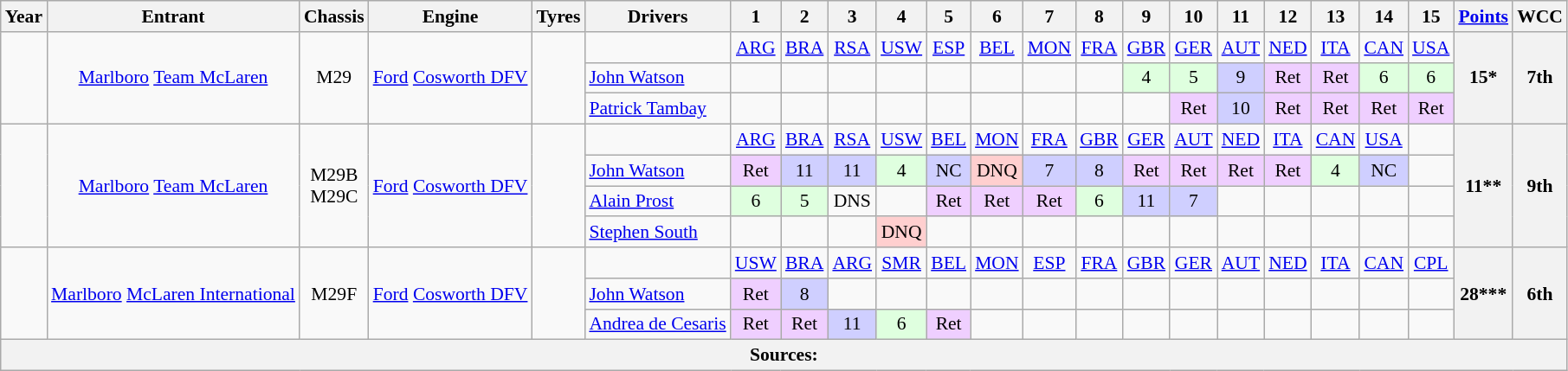<table class="wikitable" style="text-align:center; font-size:90%">
<tr>
<th>Year</th>
<th>Entrant</th>
<th>Chassis</th>
<th>Engine</th>
<th>Tyres</th>
<th>Drivers</th>
<th>1</th>
<th>2</th>
<th>3</th>
<th>4</th>
<th>5</th>
<th>6</th>
<th>7</th>
<th>8</th>
<th>9</th>
<th>10</th>
<th>11</th>
<th>12</th>
<th>13</th>
<th>14</th>
<th>15</th>
<th><a href='#'>Points</a></th>
<th>WCC</th>
</tr>
<tr>
<td rowspan="3"></td>
<td rowspan="3"><a href='#'>Marlboro</a> <a href='#'>Team McLaren</a></td>
<td rowspan="3">M29</td>
<td rowspan="3"><a href='#'>Ford</a> <a href='#'>Cosworth DFV</a></td>
<td rowspan="3"></td>
<td></td>
<td><a href='#'>ARG</a></td>
<td><a href='#'>BRA</a></td>
<td><a href='#'>RSA</a></td>
<td><a href='#'>USW</a></td>
<td><a href='#'>ESP</a></td>
<td><a href='#'>BEL</a></td>
<td><a href='#'>MON</a></td>
<td><a href='#'>FRA</a></td>
<td><a href='#'>GBR</a></td>
<td><a href='#'>GER</a></td>
<td><a href='#'>AUT</a></td>
<td><a href='#'>NED</a></td>
<td><a href='#'>ITA</a></td>
<td><a href='#'>CAN</a></td>
<td><a href='#'>USA</a></td>
<th rowspan="3">15*</th>
<th rowspan="3">7th</th>
</tr>
<tr>
<td align="left"><a href='#'>John Watson</a></td>
<td></td>
<td></td>
<td></td>
<td></td>
<td></td>
<td></td>
<td></td>
<td></td>
<td style="background:#dfffdf;">4</td>
<td style="background:#dfffdf;">5</td>
<td style="background:#cfcfff;">9</td>
<td style="background:#efcfff;">Ret</td>
<td style="background:#efcfff;">Ret</td>
<td style="background:#dfffdf;">6</td>
<td style="background:#dfffdf;">6</td>
</tr>
<tr>
<td align="left"><a href='#'>Patrick Tambay</a></td>
<td></td>
<td></td>
<td></td>
<td></td>
<td></td>
<td></td>
<td></td>
<td></td>
<td></td>
<td style="background:#efcfff;">Ret</td>
<td style="background:#cfcfff;">10</td>
<td style="background:#efcfff;">Ret</td>
<td style="background:#efcfff;">Ret</td>
<td style="background:#efcfff;">Ret</td>
<td style="background:#efcfff;">Ret</td>
</tr>
<tr>
<td rowspan="4"></td>
<td rowspan="4"><a href='#'>Marlboro</a> <a href='#'>Team McLaren</a></td>
<td rowspan="4">M29B<br>M29C</td>
<td rowspan="4"><a href='#'>Ford</a> <a href='#'>Cosworth DFV</a></td>
<td rowspan="4"></td>
<td></td>
<td><a href='#'>ARG</a></td>
<td><a href='#'>BRA</a></td>
<td><a href='#'>RSA</a></td>
<td><a href='#'>USW</a></td>
<td><a href='#'>BEL</a></td>
<td><a href='#'>MON</a></td>
<td><a href='#'>FRA</a></td>
<td><a href='#'>GBR</a></td>
<td><a href='#'>GER</a></td>
<td><a href='#'>AUT</a></td>
<td><a href='#'>NED</a></td>
<td><a href='#'>ITA</a></td>
<td><a href='#'>CAN</a></td>
<td><a href='#'>USA</a></td>
<td></td>
<th rowspan="4">11**</th>
<th rowspan="4">9th</th>
</tr>
<tr>
<td align="left"><a href='#'>John Watson</a></td>
<td style="background:#efcfff;">Ret</td>
<td style="background:#cfcfff;">11</td>
<td style="background:#cfcfff;">11</td>
<td style="background:#dfffdf;">4</td>
<td style="background:#cfcfff;">NC</td>
<td style="background:#ffcfcf;">DNQ</td>
<td style="background:#cfcfff;">7</td>
<td style="background:#cfcfff;">8</td>
<td style="background:#efcfff;">Ret</td>
<td style="background:#efcfff;">Ret</td>
<td style="background:#efcfff;">Ret</td>
<td style="background:#efcfff;">Ret</td>
<td style="background:#dfffdf;">4</td>
<td style="background:#cfcfff;">NC</td>
<td></td>
</tr>
<tr>
<td align="left"><a href='#'>Alain Prost</a></td>
<td style="background:#dfffdf;">6</td>
<td style="background:#dfffdf;">5</td>
<td>DNS</td>
<td></td>
<td style="background:#efcfff;">Ret</td>
<td style="background:#efcfff;">Ret</td>
<td style="background:#efcfff;">Ret</td>
<td style="background:#dfffdf;">6</td>
<td style="background:#cfcfff;">11</td>
<td style="background:#cfcfff;">7</td>
<td></td>
<td></td>
<td></td>
<td></td>
<td></td>
</tr>
<tr>
<td align="left"><a href='#'>Stephen South</a></td>
<td></td>
<td></td>
<td></td>
<td style="background:#ffcfcf;">DNQ</td>
<td></td>
<td></td>
<td></td>
<td></td>
<td></td>
<td></td>
<td></td>
<td></td>
<td></td>
<td></td>
<td></td>
</tr>
<tr>
<td rowspan="3"></td>
<td rowspan="3"><a href='#'>Marlboro</a> <a href='#'>McLaren International</a></td>
<td rowspan="3">M29F</td>
<td rowspan="3"><a href='#'>Ford</a> <a href='#'>Cosworth DFV</a></td>
<td rowspan="3"></td>
<td></td>
<td><a href='#'>USW</a></td>
<td><a href='#'>BRA</a></td>
<td><a href='#'>ARG</a></td>
<td><a href='#'>SMR</a></td>
<td><a href='#'>BEL</a></td>
<td><a href='#'>MON</a></td>
<td><a href='#'>ESP</a></td>
<td><a href='#'>FRA</a></td>
<td><a href='#'>GBR</a></td>
<td><a href='#'>GER</a></td>
<td><a href='#'>AUT</a></td>
<td><a href='#'>NED</a></td>
<td><a href='#'>ITA</a></td>
<td><a href='#'>CAN</a></td>
<td><a href='#'>CPL</a></td>
<th rowspan="3">28***</th>
<th rowspan="3">6th</th>
</tr>
<tr>
<td align="left"><a href='#'>John Watson</a></td>
<td style="background:#efcfff;">Ret</td>
<td style="background:#cfcfff;">8</td>
<td></td>
<td></td>
<td></td>
<td></td>
<td></td>
<td></td>
<td></td>
<td></td>
<td></td>
<td></td>
<td></td>
<td></td>
<td></td>
</tr>
<tr>
<td align="left"><a href='#'>Andrea de Cesaris</a></td>
<td style="background:#efcfff;">Ret</td>
<td style="background:#efcfff;">Ret</td>
<td style="background:#cfcfff;">11</td>
<td style="background:#dfffdf;">6</td>
<td style="background:#efcfff;">Ret</td>
<td></td>
<td></td>
<td></td>
<td></td>
<td></td>
<td></td>
<td></td>
<td></td>
<td></td>
<td></td>
</tr>
<tr>
<th colspan="23">Sources:</th>
</tr>
</table>
